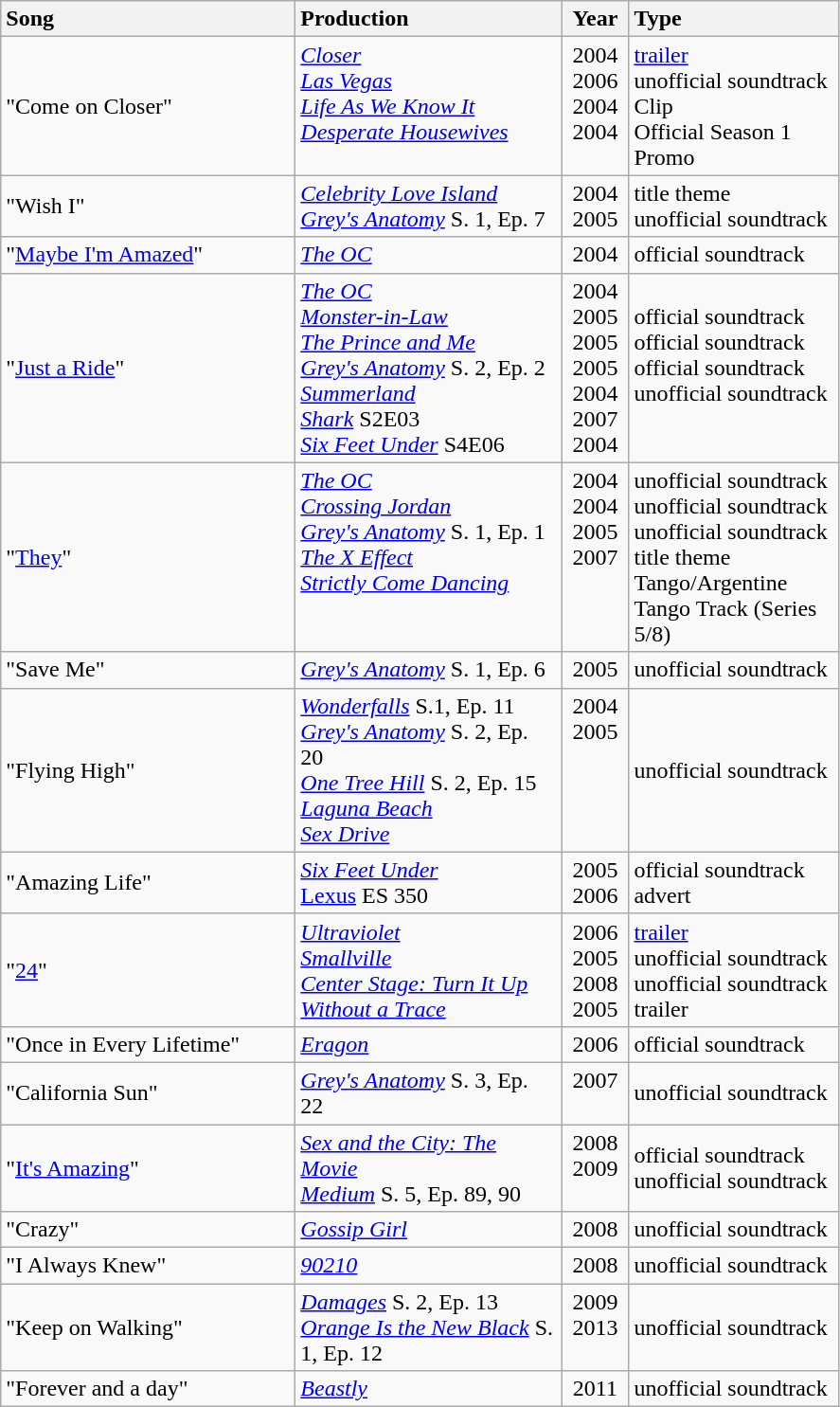<table class="wikitable">
<tr>
<th style="vertical-align:top; text-align:left; width:200px;">Song</th>
<th style="vertical-align:top; text-align:left; width:180px;">Production</th>
<th style="vertical-align:top; text-align:center; width:40px;">Year</th>
<th style="vertical-align:top; text-align:left; width:140px;">Type</th>
</tr>
<tr>
<td style="text-align:left; vertical-align:middle;">"Come on Closer"</td>
<td style="text-align:left; vertical-align:top;"><em><a href='#'>Closer</a></em><br><em><a href='#'>Las Vegas</a></em><br><em><a href='#'>Life As We Know It</a></em><br><em><a href='#'>Desperate Housewives</a></em></td>
<td style="text-align:center; vertical-align:top;">2004<br>2006<br>2004<br>2004</td>
<td style="text-align:left; vertical-align:middle;"><a href='#'>trailer</a><br>unofficial soundtrack<br>Clip<br>Official Season 1 Promo</td>
</tr>
<tr>
<td style="text-align:left; vertical-align:middle;">"Wish I"</td>
<td style="text-align:left; vertical-align:top;"><em><a href='#'>Celebrity Love Island</a></em><br><em><a href='#'>Grey's Anatomy</a></em> S. 1, Ep. 7</td>
<td style="text-align:center; vertical-align:top;">2004<br>2005</td>
<td style="text-align:left; vertical-align:middle;">title theme<br>unofficial soundtrack</td>
</tr>
<tr>
<td style="text-align:left; vertical-align:middle;">"<a href='#'>Maybe I'm Amazed</a>"</td>
<td style="text-align:left; vertical-align:top;"><em><a href='#'>The OC</a></em></td>
<td style="text-align:center; vertical-align:top;">2004</td>
<td style="text-align:left; vertical-align:middle;">official soundtrack</td>
</tr>
<tr>
<td style="text-align:left; vertical-align:middle;">"<a href='#'>Just a Ride</a>"</td>
<td style="text-align:left; vertical-align:top;"><em><a href='#'>The OC</a></em><br><em><a href='#'>Monster-in-Law</a></em><br><em><a href='#'>The Prince and Me</a></em><br><em><a href='#'>Grey's Anatomy</a></em> S. 2, Ep. 2<br><em><a href='#'>Summerland</a></em><br><em><a href='#'>Shark</a></em> S2E03<br><em><a href='#'>Six Feet Under</a></em> S4E06</td>
<td style="text-align:center; vertical-align:top;">2004<br>2005<br>2005<br>2005<br>2004<br>2007<br>2004</td>
<td style="text-align:left; vertical-align:middle;">official soundtrack<br>official soundtrack<br>official soundtrack<br>unofficial soundtrack<br><br></td>
</tr>
<tr>
<td style="text-align:left; vertical-align:middle;">"<a href='#'>They</a>"</td>
<td style="text-align:left; vertical-align:top;"><em><a href='#'>The OC</a></em><br><em><a href='#'>Crossing Jordan</a></em><br><em><a href='#'>Grey's Anatomy</a></em> S. 1, Ep. 1<br><em><a href='#'>The X Effect</a></em><br><em><a href='#'>Strictly Come Dancing</a></em></td>
<td style="text-align:center; vertical-align:top;">2004<br>2004<br>2005<br>2007</td>
<td style="text-align:left; vertical-align:middle;">unofficial soundtrack<br>unofficial soundtrack<br>unofficial soundtrack<br>title theme<br>Tango/Argentine Tango Track (Series 5/8)</td>
</tr>
<tr>
<td style="text-align:left; vertical-align:middle;">"Save Me"</td>
<td style="text-align:left; vertical-align:top;"><em><a href='#'>Grey's Anatomy</a></em> S. 1, Ep. 6</td>
<td style="text-align:center; vertical-align:top;">2005</td>
<td style="text-align:left; vertical-align:middle;">unofficial soundtrack</td>
</tr>
<tr>
<td style="text-align:left; vertical-align:middle;">"Flying High"</td>
<td style="text-align:left; vertical-align:top;"><em><a href='#'>Wonderfalls</a></em> S.1, Ep. 11<br><em><a href='#'>Grey's Anatomy</a></em> S. 2, Ep. 20<br><em><a href='#'>One Tree Hill</a></em> S. 2, Ep. 15<br><em><a href='#'>Laguna Beach</a></em><br><em><a href='#'>Sex Drive</a></em></td>
<td style="text-align:center; vertical-align:top;">2004<br>2005</td>
<td style="text-align:left; vertical-align:middle;">unofficial soundtrack</td>
</tr>
<tr>
<td style="text-align:left; vertical-align:middle;">"Amazing Life"</td>
<td style="text-align:left; vertical-align:top;"><em><a href='#'>Six Feet Under</a></em><br><a href='#'>Lexus</a> ES 350</td>
<td style="text-align:center; vertical-align:top;">2005<br>2006</td>
<td style="text-align:left; vertical-align:middle;">official soundtrack<br>advert</td>
</tr>
<tr>
<td style="text-align:left; vertical-align:middle;">"<a href='#'>24</a>"</td>
<td style="text-align:left; vertical-align:top;"><em><a href='#'>Ultraviolet</a></em><br><em><a href='#'>Smallville</a></em><br><em><a href='#'>Center Stage: Turn It Up</a></em><br><em><a href='#'>Without a Trace</a></em></td>
<td style="text-align:center; vertical-align:top;">2006<br>2005<br>2008<br>2005</td>
<td style="text-align:left; vertical-align:middle;"><a href='#'>trailer</a><br>unofficial soundtrack<br>unofficial soundtrack<br>trailer</td>
</tr>
<tr>
<td style="text-align:left; vertical-align:middle;">"Once in Every Lifetime"</td>
<td style="text-align:left; vertical-align:top;"><em><a href='#'>Eragon</a></em></td>
<td style="text-align:center; vertical-align:top;">2006</td>
<td style="text-align:left; vertical-align:middle;">official soundtrack</td>
</tr>
<tr>
<td style="text-align:left; vertical-align:middle;">"California Sun"</td>
<td style="text-align:left; vertical-align:top;"><em><a href='#'>Grey's Anatomy</a></em> S. 3, Ep. 22</td>
<td style="text-align:center; vertical-align:top;">2007</td>
<td style="text-align:left; vertical-align:middle;">unofficial soundtrack</td>
</tr>
<tr>
<td style="text-align:left; vertical-align:middle;">"<a href='#'>It's Amazing</a>"</td>
<td style="text-align:left; vertical-align:top;"><em><a href='#'>Sex and the City: The Movie</a></em><br><em><a href='#'>Medium</a></em> S. 5, Ep. 89, 90</td>
<td style="text-align:center; vertical-align:top;">2008<br>2009<br></td>
<td style="text-align:left; vertical-align:middle;">official soundtrack<br>unofficial soundtrack</td>
</tr>
<tr>
<td style="text-align:left; vertical-align:middle;">"Crazy"</td>
<td style="text-align:left; vertical-align:top;"><em><a href='#'>Gossip Girl</a></em></td>
<td style="text-align:center; vertical-align:top;">2008</td>
<td style="text-align:left; vertical-align:middle;">unofficial soundtrack</td>
</tr>
<tr>
<td style="text-align:left; vertical-align:middle;">"I Always Knew"</td>
<td style="text-align:left; vertical-align:top;"><em><a href='#'>90210</a></em></td>
<td style="text-align:center; vertical-align:top;">2008</td>
<td style="text-align:left; vertical-align:middle;">unofficial soundtrack</td>
</tr>
<tr>
<td style="text-align:left; vertical-align:middle;">"Keep on Walking"</td>
<td style="text-align:left; vertical-align:top;"><em><a href='#'>Damages</a></em> S. 2, Ep. 13<br><em><a href='#'>Orange Is the New Black</a></em> S. 1, Ep. 12</td>
<td style="text-align:center; vertical-align:top;">2009<br>2013<br></td>
<td style="text-align:left; vertical-align:middle;">unofficial soundtrack</td>
</tr>
<tr>
<td style="text-align:left; vertical-align:middle;">"Forever and a day"</td>
<td style="text-align:left; vertical-align:top;"><em><a href='#'>Beastly</a></em></td>
<td style="text-align:center; vertical-align:top;">2011</td>
<td style="text-align:left; vertical-align:middle;">unofficial soundtrack</td>
</tr>
</table>
